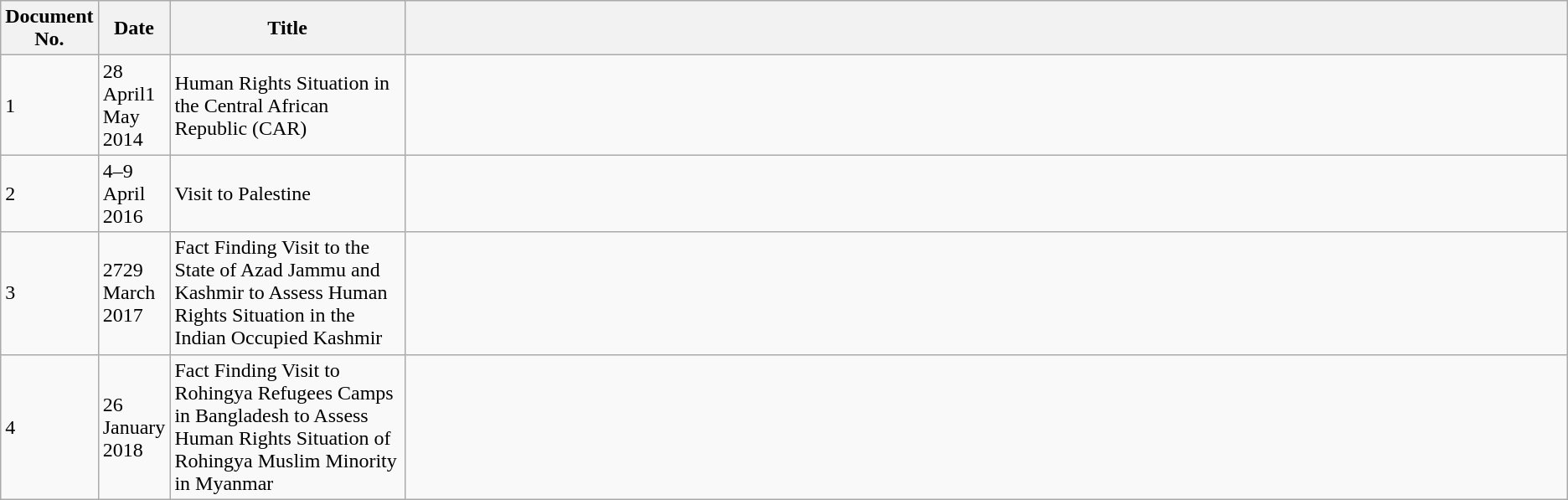<table class="wikitable sortable" style="text-align:left;">
<tr>
<th scope="col" style="width:2%; text-align:center;">Document No.</th>
<th scope="col" style="width:3%;text-align:center;">Date</th>
<th scope="col" style="width:15%;text-align:center;">Title</th>
<th scope="col" class="unsortable"></th>
</tr>
<tr>
<td>1</td>
<td>28 April1 May 2014</td>
<td>Human Rights Situation in the Central African Republic (CAR)</td>
<td></td>
</tr>
<tr>
<td>2</td>
<td>4–9 April 2016</td>
<td>Visit to Palestine</td>
<td></td>
</tr>
<tr>
<td>3</td>
<td>2729 March 2017</td>
<td>Fact Finding Visit to the State of Azad Jammu and Kashmir to Assess Human Rights Situation in the Indian Occupied Kashmir</td>
<td></td>
</tr>
<tr>
<td>4</td>
<td>26 January 2018</td>
<td>Fact Finding Visit to Rohingya Refugees Camps in Bangladesh to Assess Human Rights Situation of Rohingya Muslim Minority in Myanmar</td>
<td></td>
</tr>
</table>
